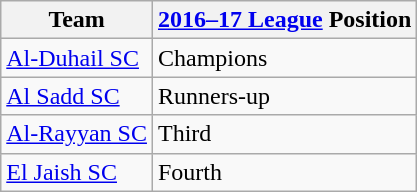<table class="wikitable">
<tr>
<th>Team</th>
<th><a href='#'>2016–17 League</a> Position</th>
</tr>
<tr>
<td><a href='#'>Al-Duhail SC</a></td>
<td>Champions</td>
</tr>
<tr>
<td><a href='#'>Al Sadd SC</a></td>
<td>Runners-up</td>
</tr>
<tr>
<td><a href='#'>Al-Rayyan SC</a></td>
<td>Third</td>
</tr>
<tr>
<td><a href='#'>El Jaish SC</a></td>
<td>Fourth</td>
</tr>
</table>
